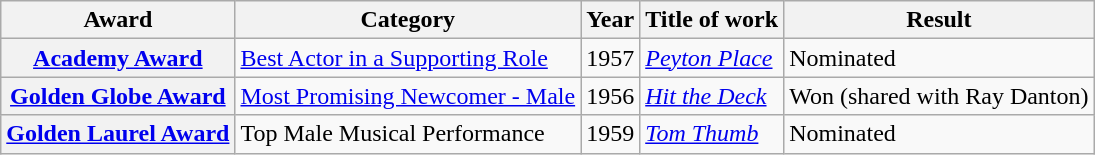<table class="wikitable sortable plainrowheaders">
<tr>
<th scope="col">Award</th>
<th scope="col">Category</th>
<th scope="col">Year</th>
<th scope="col">Title of work</th>
<th scope="col">Result</th>
</tr>
<tr>
<th scope="row"><a href='#'>Academy Award</a></th>
<td><a href='#'>Best Actor in a Supporting Role</a></td>
<td>1957</td>
<td><em><a href='#'>Peyton Place</a></em></td>
<td>Nominated</td>
</tr>
<tr>
<th scope="row"><a href='#'>Golden Globe Award</a></th>
<td><a href='#'>Most Promising Newcomer - Male</a></td>
<td>1956</td>
<td><em><a href='#'>Hit the Deck</a></em></td>
<td>Won (shared with Ray Danton)</td>
</tr>
<tr>
<th scope="row"><a href='#'>Golden Laurel Award</a></th>
<td>Top Male Musical Performance</td>
<td>1959</td>
<td><em><a href='#'>Tom Thumb</a></em></td>
<td>Nominated</td>
</tr>
</table>
